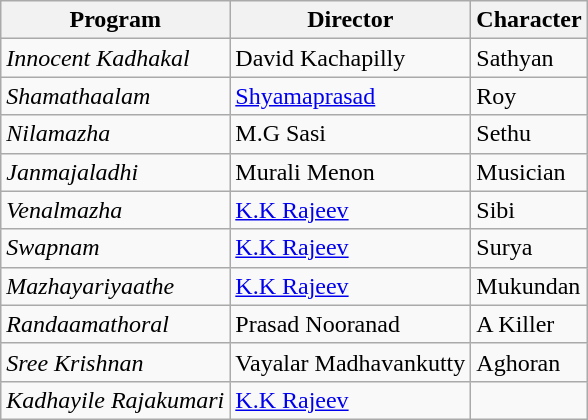<table class="wikitable" border="1">
<tr>
<th>Program</th>
<th>Director</th>
<th>Character</th>
</tr>
<tr>
<td><em>Innocent Kadhakal</em></td>
<td>David Kachapilly</td>
<td>Sathyan</td>
</tr>
<tr>
<td><em>Shamathaalam</em></td>
<td><a href='#'>Shyamaprasad</a></td>
<td>Roy</td>
</tr>
<tr>
<td><em>Nilamazha</em></td>
<td>M.G Sasi</td>
<td>Sethu</td>
</tr>
<tr>
<td><em>Janmajaladhi</em></td>
<td>Murali Menon</td>
<td>Musician</td>
</tr>
<tr>
<td><em>Venalmazha</em></td>
<td><a href='#'>K.K Rajeev</a></td>
<td>Sibi</td>
</tr>
<tr>
<td><em>Swapnam</em></td>
<td><a href='#'>K.K Rajeev</a></td>
<td>Surya</td>
</tr>
<tr>
<td><em>Mazhayariyaathe</em></td>
<td><a href='#'>K.K Rajeev</a></td>
<td>Mukundan</td>
</tr>
<tr>
<td><em>Randaamathoral</em></td>
<td>Prasad Nooranad</td>
<td>A Killer</td>
</tr>
<tr>
<td><em>Sree Krishnan</em></td>
<td>Vayalar Madhavankutty</td>
<td>Aghoran</td>
</tr>
<tr>
<td><em>Kadhayile Rajakumari</em></td>
<td><a href='#'>K.K Rajeev</a></td>
<td></td>
</tr>
</table>
